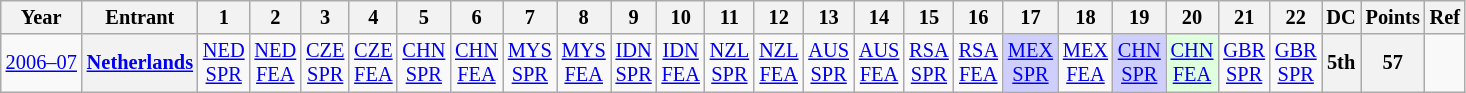<table class="wikitable" style="text-align:center; font-size:85%">
<tr>
<th>Year</th>
<th>Entrant</th>
<th>1</th>
<th>2</th>
<th>3</th>
<th>4</th>
<th>5</th>
<th>6</th>
<th>7</th>
<th>8</th>
<th>9</th>
<th>10</th>
<th>11</th>
<th>12</th>
<th>13</th>
<th>14</th>
<th>15</th>
<th>16</th>
<th>17</th>
<th>18</th>
<th>19</th>
<th>20</th>
<th>21</th>
<th>22</th>
<th>DC</th>
<th>Points</th>
<th>Ref</th>
</tr>
<tr>
<td nowrap><a href='#'>2006–07</a></td>
<th nowrap><a href='#'>Netherlands</a></th>
<td><a href='#'>NED<br>SPR</a></td>
<td><a href='#'>NED<br>FEA</a></td>
<td><a href='#'>CZE<br>SPR</a></td>
<td><a href='#'>CZE<br>FEA</a></td>
<td><a href='#'>CHN<br>SPR</a></td>
<td><a href='#'>CHN<br>FEA</a></td>
<td><a href='#'>MYS<br>SPR</a></td>
<td><a href='#'>MYS<br>FEA</a></td>
<td><a href='#'>IDN<br>SPR</a></td>
<td><a href='#'>IDN<br>FEA</a></td>
<td><a href='#'>NZL<br>SPR</a></td>
<td><a href='#'>NZL<br>FEA</a></td>
<td><a href='#'>AUS<br>SPR</a></td>
<td><a href='#'>AUS<br>FEA</a></td>
<td><a href='#'>RSA<br>SPR</a></td>
<td><a href='#'>RSA<br>FEA</a></td>
<td style="background:#CFCFFF;"><a href='#'>MEX<br>SPR</a><br></td>
<td><a href='#'>MEX<br>FEA</a></td>
<td style="background:#CFCFFF;"><a href='#'>CHN<br>SPR</a><br></td>
<td style="background:#DFFFDF;"><a href='#'>CHN<br>FEA</a><br></td>
<td><a href='#'>GBR<br>SPR</a></td>
<td><a href='#'>GBR<br>SPR</a></td>
<th>5th</th>
<th>57</th>
<td></td>
</tr>
</table>
